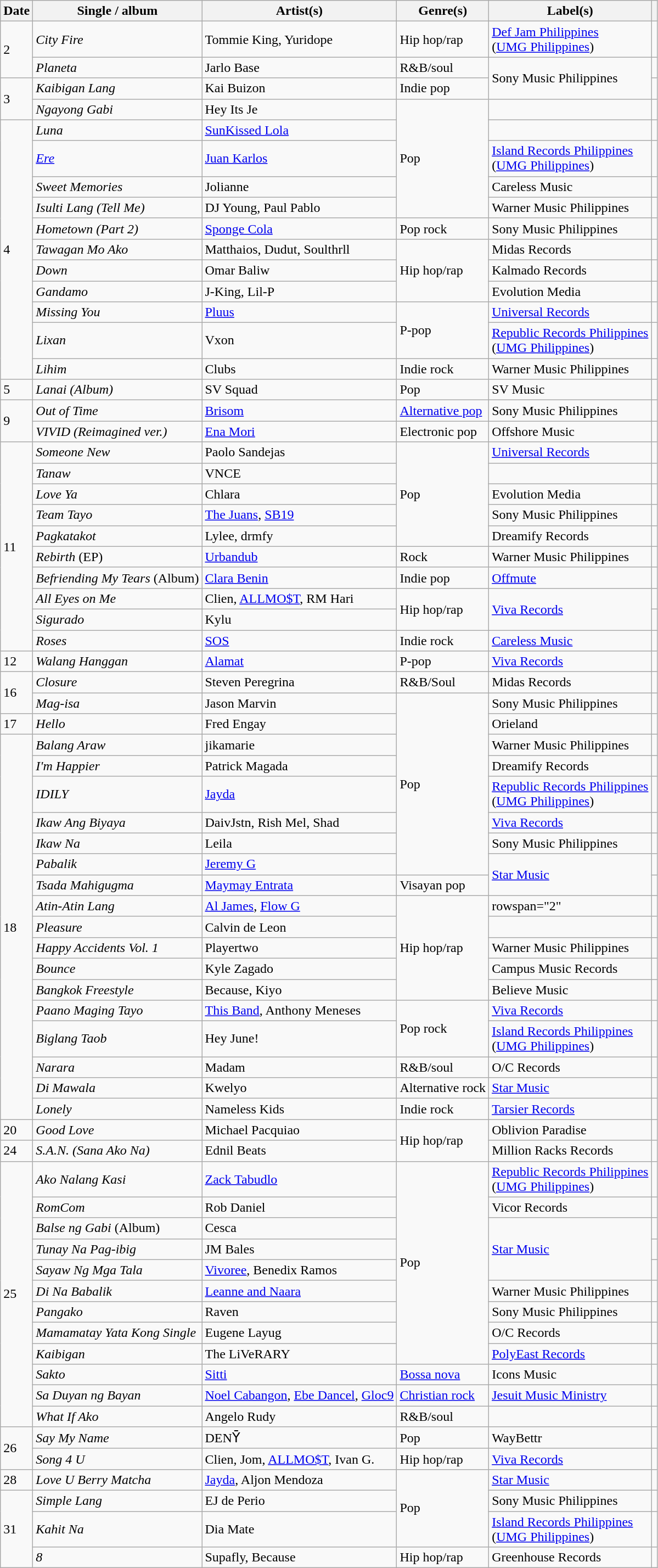<table class="wikitable">
<tr>
<th>Date</th>
<th>Single / album</th>
<th>Artist(s)</th>
<th>Genre(s)</th>
<th>Label(s)</th>
<th></th>
</tr>
<tr>
<td rowspan="2">2</td>
<td><em>City Fire</em></td>
<td>Tommie King, Yuridope</td>
<td>Hip hop/rap</td>
<td><a href='#'>Def Jam Philippines</a><br>(<a href='#'>UMG Philippines</a>)</td>
<td></td>
</tr>
<tr>
<td><em>Planeta</em></td>
<td>Jarlo Base</td>
<td>R&B/soul</td>
<td rowspan="2">Sony Music Philippines</td>
<td></td>
</tr>
<tr>
<td rowspan="2">3</td>
<td><em>Kaibigan Lang</em></td>
<td>Kai Buizon</td>
<td>Indie pop</td>
<td></td>
</tr>
<tr>
<td><em>Ngayong Gabi</em></td>
<td>Hey Its Je</td>
<td rowspan="5">Pop</td>
<td></td>
<td></td>
</tr>
<tr>
<td rowspan="11">4</td>
<td><em>Luna</em></td>
<td><a href='#'>SunKissed Lola</a></td>
<td></td>
<td></td>
</tr>
<tr>
<td><em><a href='#'>Ere</a></em></td>
<td><a href='#'>Juan Karlos</a></td>
<td><a href='#'>Island Records Philippines</a><br>(<a href='#'>UMG Philippines</a>)</td>
<td></td>
</tr>
<tr>
<td><em>Sweet Memories</em></td>
<td>Jolianne</td>
<td>Careless Music</td>
<td></td>
</tr>
<tr>
<td><em>Isulti Lang (Tell Me)</em></td>
<td>DJ Young, Paul Pablo</td>
<td>Warner Music Philippines</td>
<td></td>
</tr>
<tr>
<td><em>Hometown (Part 2)</em></td>
<td><a href='#'>Sponge Cola</a></td>
<td>Pop rock</td>
<td>Sony Music Philippines</td>
<td></td>
</tr>
<tr>
<td><em>Tawagan Mo Ako</em></td>
<td>Matthaios, Dudut, Soulthrll</td>
<td rowspan="3">Hip hop/rap</td>
<td>Midas Records</td>
<td></td>
</tr>
<tr>
<td><em>Down</em></td>
<td>Omar Baliw</td>
<td>Kalmado Records</td>
<td></td>
</tr>
<tr>
<td><em>Gandamo</em></td>
<td>J-King, Lil-P</td>
<td>Evolution Media</td>
<td></td>
</tr>
<tr>
<td><em>Missing You</em></td>
<td><a href='#'>Pluus</a></td>
<td rowspan="2">P-pop</td>
<td><a href='#'>Universal Records</a></td>
</tr>
<tr>
<td><em>Lixan</em></td>
<td>Vxon</td>
<td><a href='#'>Republic Records Philippines</a><br>(<a href='#'>UMG Philippines</a>)</td>
<td></td>
</tr>
<tr>
<td><em>Lihim</em></td>
<td>Clubs</td>
<td>Indie rock</td>
<td>Warner Music Philippines</td>
<td></td>
</tr>
<tr>
<td>5</td>
<td><em>Lanai (Album)</em></td>
<td>SV Squad</td>
<td>Pop</td>
<td>SV Music</td>
<td></td>
</tr>
<tr>
<td rowspan="2">9</td>
<td><em>Out of Time</em></td>
<td><a href='#'>Brisom</a></td>
<td><a href='#'>Alternative pop</a></td>
<td>Sony Music Philippines</td>
<td></td>
</tr>
<tr>
<td><em>VIVID (Reimagined ver.)</em></td>
<td><a href='#'>Ena Mori</a></td>
<td>Electronic pop</td>
<td>Offshore Music</td>
<td></td>
</tr>
<tr>
<td rowspan="10">11</td>
<td><em>Someone New</em></td>
<td>Paolo Sandejas</td>
<td rowspan="5">Pop</td>
<td><a href='#'>Universal Records</a></td>
<td></td>
</tr>
<tr>
<td><em>Tanaw</em></td>
<td>VNCE</td>
<td></td>
<td></td>
</tr>
<tr>
<td><em>Love Ya</em></td>
<td>Chlara</td>
<td>Evolution Media</td>
<td></td>
</tr>
<tr>
<td><em>Team Tayo</em></td>
<td><a href='#'>The Juans</a>, <a href='#'>SB19</a></td>
<td>Sony Music Philippines</td>
<td></td>
</tr>
<tr>
<td><em>Pagkatakot</em></td>
<td>Lylee, drmfy</td>
<td>Dreamify Records</td>
<td></td>
</tr>
<tr>
<td><em>Rebirth</em> (EP)</td>
<td><a href='#'>Urbandub</a></td>
<td>Rock</td>
<td>Warner Music Philippines</td>
</tr>
<tr>
<td><em>Befriending My Tears</em> (Album)</td>
<td><a href='#'>Clara Benin</a></td>
<td>Indie pop</td>
<td><a href='#'>Offmute</a></td>
<td></td>
</tr>
<tr>
<td><em>All Eyes on Me</em></td>
<td>Clien, <a href='#'>ALLMO$T</a>, RM Hari</td>
<td rowspan="2">Hip hop/rap</td>
<td rowspan="2"><a href='#'>Viva Records</a></td>
<td></td>
</tr>
<tr>
<td><em>Sigurado</em></td>
<td>Kylu</td>
<td></td>
</tr>
<tr>
<td><em>Roses</em></td>
<td><a href='#'>SOS</a></td>
<td>Indie rock</td>
<td><a href='#'>Careless Music</a></td>
<td></td>
</tr>
<tr>
<td>12</td>
<td><em>Walang Hanggan</em></td>
<td><a href='#'>Alamat</a></td>
<td>P-pop</td>
<td><a href='#'>Viva Records</a></td>
<td></td>
</tr>
<tr>
<td rowspan="2">16</td>
<td><em>Closure</em></td>
<td>Steven Peregrina</td>
<td>R&B/Soul</td>
<td>Midas Records</td>
<td></td>
</tr>
<tr>
<td><em>Mag-isa</em></td>
<td>Jason Marvin</td>
<td rowspan="8">Pop</td>
<td>Sony Music Philippines</td>
<td></td>
</tr>
<tr>
<td>17</td>
<td><em>Hello</em></td>
<td>Fred Engay</td>
<td>Orieland</td>
<td></td>
</tr>
<tr>
<td rowspan="17">18</td>
<td><em>Balang Araw</em></td>
<td>jikamarie</td>
<td>Warner Music Philippines</td>
<td></td>
</tr>
<tr>
<td><em>I'm Happier</em></td>
<td>Patrick Magada</td>
<td>Dreamify Records</td>
</tr>
<tr>
<td><em>IDILY</em></td>
<td><a href='#'>Jayda</a></td>
<td><a href='#'>Republic Records Philippines</a><br>(<a href='#'>UMG Philippines</a>)</td>
<td></td>
</tr>
<tr>
<td><em>Ikaw Ang Biyaya</em></td>
<td>DaivJstn, Rish Mel, Shad</td>
<td><a href='#'>Viva Records</a></td>
<td></td>
</tr>
<tr>
<td><em>Ikaw Na</em></td>
<td>Leila</td>
<td>Sony Music Philippines</td>
<td></td>
</tr>
<tr>
<td><em>Pabalik</em></td>
<td><a href='#'>Jeremy G</a></td>
<td rowspan="2"><a href='#'>Star Music</a></td>
<td></td>
</tr>
<tr>
<td><em>Tsada Mahigugma</em></td>
<td><a href='#'>Maymay Entrata</a></td>
<td>Visayan pop</td>
<td></td>
</tr>
<tr>
<td><em>Atin-Atin Lang</em></td>
<td><a href='#'>Al James</a>, <a href='#'>Flow G</a></td>
<td rowspan="5">Hip hop/rap</td>
<td>rowspan="2"  </td>
<td></td>
</tr>
<tr>
<td><em>Pleasure</em></td>
<td>Calvin de Leon</td>
<td></td>
</tr>
<tr>
<td><em>Happy Accidents Vol. 1</em></td>
<td>Playertwo</td>
<td>Warner Music Philippines</td>
<td></td>
</tr>
<tr>
<td><em>Bounce</em></td>
<td>Kyle Zagado</td>
<td>Campus Music Records</td>
<td></td>
</tr>
<tr>
<td><em>Bangkok Freestyle</em></td>
<td>Because, Kiyo</td>
<td>Believe Music</td>
<td></td>
</tr>
<tr>
<td><em>Paano Maging Tayo</em></td>
<td><a href='#'>This Band</a>, Anthony Meneses</td>
<td rowspan="2">Pop rock</td>
<td><a href='#'>Viva Records</a></td>
<td></td>
</tr>
<tr>
<td><em>Biglang Taob</em></td>
<td>Hey June!</td>
<td><a href='#'>Island Records Philippines</a><br>(<a href='#'>UMG Philippines</a>)</td>
<td></td>
</tr>
<tr>
<td><em>Narara</em></td>
<td>Madam</td>
<td>R&B/soul</td>
<td>O/C Records</td>
<td></td>
</tr>
<tr>
<td><em>Di Mawala</em></td>
<td>Kwelyo</td>
<td>Alternative rock</td>
<td><a href='#'>Star Music</a></td>
<td></td>
</tr>
<tr>
<td><em>Lonely</em></td>
<td>Nameless Kids</td>
<td>Indie rock</td>
<td><a href='#'>Tarsier Records</a></td>
<td></td>
</tr>
<tr>
<td>20</td>
<td><em>Good Love</em></td>
<td>Michael Pacquiao</td>
<td rowspan="2">Hip hop/rap</td>
<td>Oblivion Paradise</td>
<td></td>
</tr>
<tr>
<td>24</td>
<td><em>S.A.N. (Sana Ako Na)</em></td>
<td>Ednil Beats</td>
<td>Million Racks Records</td>
<td></td>
</tr>
<tr>
<td rowspan="12">25</td>
<td><em>Ako Nalang Kasi</em></td>
<td><a href='#'>Zack Tabudlo</a></td>
<td rowspan="9">Pop</td>
<td><a href='#'>Republic Records Philippines</a><br>(<a href='#'>UMG Philippines</a>)</td>
<td></td>
</tr>
<tr>
<td><em>RomCom</em></td>
<td>Rob Daniel</td>
<td>Vicor Records</td>
<td></td>
</tr>
<tr>
<td><em>Balse ng Gabi</em> (Album)</td>
<td>Cesca</td>
<td rowspan="3"><a href='#'>Star Music</a></td>
<td></td>
</tr>
<tr>
<td><em>Tunay Na Pag-ibig</em></td>
<td>JM Bales</td>
<td></td>
</tr>
<tr>
<td><em>Sayaw Ng Mga Tala</em></td>
<td><a href='#'>Vivoree</a>, Benedix Ramos</td>
<td></td>
</tr>
<tr>
<td><em>Di Na Babalik</em></td>
<td><a href='#'>Leanne and Naara</a></td>
<td>Warner Music Philippines</td>
<td></td>
</tr>
<tr>
<td><em>Pangako</em></td>
<td>Raven</td>
<td>Sony Music Philippines</td>
</tr>
<tr>
<td><em>Mamamatay Yata Kong Single</em></td>
<td>Eugene Layug</td>
<td>O/C Records</td>
<td></td>
</tr>
<tr>
<td><em>Kaibigan</em></td>
<td>The LiVeRARY</td>
<td><a href='#'>PolyEast Records</a></td>
<td></td>
</tr>
<tr>
<td><em>Sakto</em></td>
<td><a href='#'>Sitti</a></td>
<td><a href='#'>Bossa nova</a></td>
<td>Icons Music</td>
<td></td>
</tr>
<tr>
<td><em>Sa Duyan ng Bayan</em></td>
<td><a href='#'>Noel Cabangon</a>, <a href='#'>Ebe Dancel</a>, <a href='#'>Gloc9</a></td>
<td><a href='#'>Christian rock</a></td>
<td><a href='#'>Jesuit Music Ministry</a></td>
<td></td>
</tr>
<tr>
<td><em>What If Ako</em></td>
<td>Angelo Rudy</td>
<td>R&B/soul</td>
<td></td>
<td></td>
</tr>
<tr>
<td rowspan="2">26</td>
<td><em>Say My Name</em></td>
<td>DENȲ</td>
<td>Pop</td>
<td>WayBettr</td>
</tr>
<tr>
<td><em>Song 4 U</em></td>
<td>Clien, Jom, <a href='#'>ALLMO$T</a>, Ivan G.</td>
<td>Hip hop/rap</td>
<td><a href='#'>Viva Records</a></td>
<td></td>
</tr>
<tr>
<td>28</td>
<td><em>Love U Berry Matcha</em></td>
<td><a href='#'>Jayda</a>, Aljon Mendoza</td>
<td rowspan="3">Pop</td>
<td><a href='#'>Star Music</a></td>
<td></td>
</tr>
<tr>
<td rowspan="3">31</td>
<td><em>Simple Lang</em></td>
<td>EJ de Perio</td>
<td>Sony Music Philippines</td>
<td></td>
</tr>
<tr>
<td><em>Kahit Na</em></td>
<td>Dia Mate</td>
<td><a href='#'>Island Records Philippines</a><br>(<a href='#'>UMG Philippines</a>)</td>
<td></td>
</tr>
<tr>
<td><em>8</em></td>
<td>Supafly, Because</td>
<td>Hip hop/rap</td>
<td>Greenhouse Records</td>
<td></td>
</tr>
</table>
